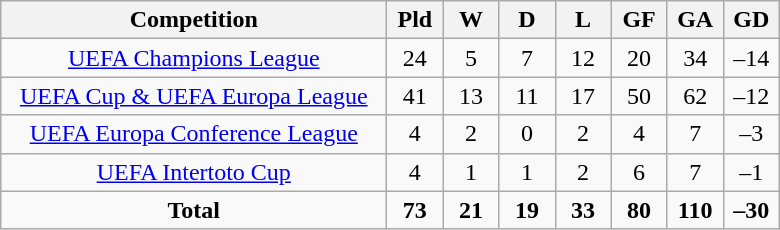<table class="wikitable" style="text-align: center;">
<tr>
<th width="250">Competition</th>
<th width="30">Pld</th>
<th width="30">W</th>
<th width="30">D</th>
<th width="30">L</th>
<th width="30">GF</th>
<th width="30">GA</th>
<th width="30">GD</th>
</tr>
<tr>
<td><a href='#'>UEFA Champions League</a></td>
<td>24</td>
<td>5</td>
<td>7</td>
<td>12</td>
<td>20</td>
<td>34</td>
<td>–14</td>
</tr>
<tr>
<td><a href='#'>UEFA Cup & UEFA Europa League</a></td>
<td>41</td>
<td>13</td>
<td>11</td>
<td>17</td>
<td>50</td>
<td>62</td>
<td>–12</td>
</tr>
<tr>
<td><a href='#'>UEFA Europa Conference League</a></td>
<td>4</td>
<td>2</td>
<td>0</td>
<td>2</td>
<td>4</td>
<td>7</td>
<td>–3</td>
</tr>
<tr>
<td><a href='#'>UEFA Intertoto Cup</a></td>
<td>4</td>
<td>1</td>
<td>1</td>
<td>2</td>
<td>6</td>
<td>7</td>
<td>–1</td>
</tr>
<tr>
<td><strong>Total</strong></td>
<td><strong>73</strong></td>
<td><strong>21</strong></td>
<td><strong>19</strong></td>
<td><strong>33</strong></td>
<td><strong>80</strong></td>
<td><strong>110</strong></td>
<td><strong>–30</strong></td>
</tr>
</table>
